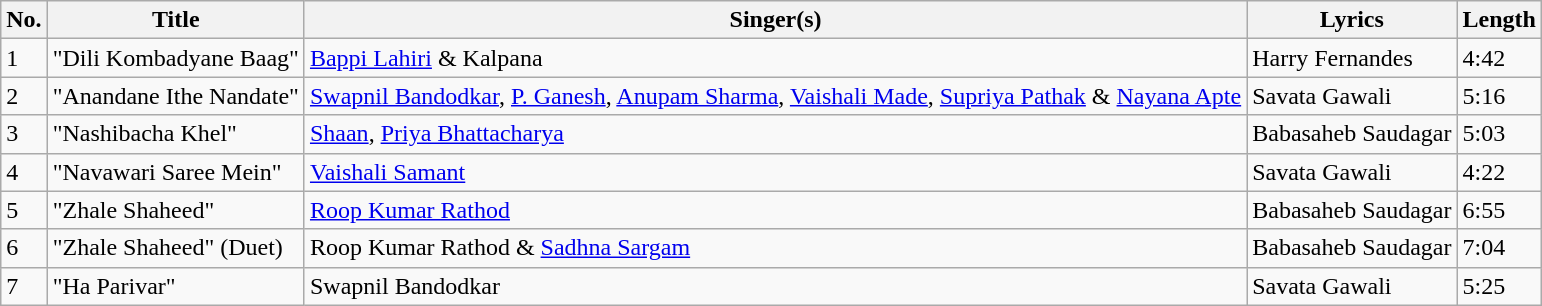<table class="wikitable">
<tr>
<th>No.</th>
<th>Title</th>
<th>Singer(s)</th>
<th>Lyrics</th>
<th>Length</th>
</tr>
<tr>
<td>1</td>
<td>"Dili Kombadyane Baag"</td>
<td><a href='#'>Bappi Lahiri</a> & Kalpana</td>
<td>Harry Fernandes</td>
<td>4:42</td>
</tr>
<tr>
<td>2</td>
<td>"Anandane Ithe Nandate"</td>
<td><a href='#'>Swapnil Bandodkar</a>, <a href='#'>P. Ganesh</a>, <a href='#'>Anupam Sharma</a>, <a href='#'>Vaishali Made</a>, <a href='#'>Supriya Pathak</a> & <a href='#'>Nayana Apte</a></td>
<td>Savata Gawali</td>
<td>5:16</td>
</tr>
<tr>
<td>3</td>
<td>"Nashibacha Khel"</td>
<td><a href='#'>Shaan</a>, <a href='#'>Priya Bhattacharya</a></td>
<td>Babasaheb Saudagar</td>
<td>5:03</td>
</tr>
<tr>
<td>4</td>
<td>"Navawari Saree Mein"</td>
<td><a href='#'>Vaishali Samant</a></td>
<td>Savata Gawali</td>
<td>4:22</td>
</tr>
<tr>
<td>5</td>
<td>"Zhale Shaheed"</td>
<td><a href='#'>Roop Kumar Rathod</a></td>
<td>Babasaheb Saudagar</td>
<td>6:55</td>
</tr>
<tr>
<td>6</td>
<td>"Zhale Shaheed" (Duet)</td>
<td>Roop Kumar Rathod & <a href='#'>Sadhna Sargam</a></td>
<td>Babasaheb Saudagar</td>
<td>7:04</td>
</tr>
<tr>
<td>7</td>
<td>"Ha Parivar"</td>
<td>Swapnil Bandodkar</td>
<td>Savata Gawali</td>
<td>5:25</td>
</tr>
</table>
